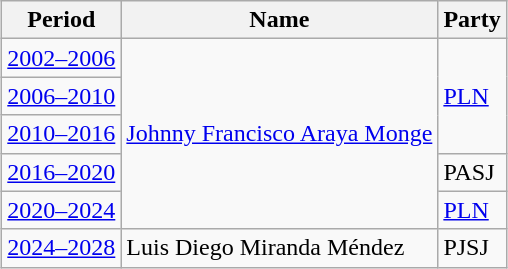<table class="wikitable" style="margin:auto">
<tr>
<th>Period</th>
<th>Name</th>
<th>Party</th>
</tr>
<tr>
<td><a href='#'>2002–2006</a></td>
<td rowspan="5"><a href='#'>Johnny Francisco Araya Monge</a></td>
<td rowspan="3"> <a href='#'>PLN</a></td>
</tr>
<tr>
<td><a href='#'>2006–2010</a></td>
</tr>
<tr>
<td><a href='#'>2010–2016</a></td>
</tr>
<tr>
<td><a href='#'>2016–2020</a></td>
<td> PASJ</td>
</tr>
<tr>
<td><a href='#'>2020–2024</a></td>
<td> <a href='#'>PLN</a></td>
</tr>
<tr>
<td><a href='#'>2024–2028</a></td>
<td>Luis Diego Miranda Méndez</td>
<td> PJSJ</td>
</tr>
</table>
